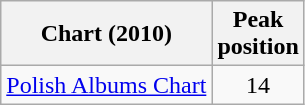<table class="wikitable sortable">
<tr>
<th>Chart (2010)</th>
<th>Peak<br>position</th>
</tr>
<tr>
<td><a href='#'>Polish Albums Chart</a></td>
<td style="text-align:center;">14</td>
</tr>
</table>
